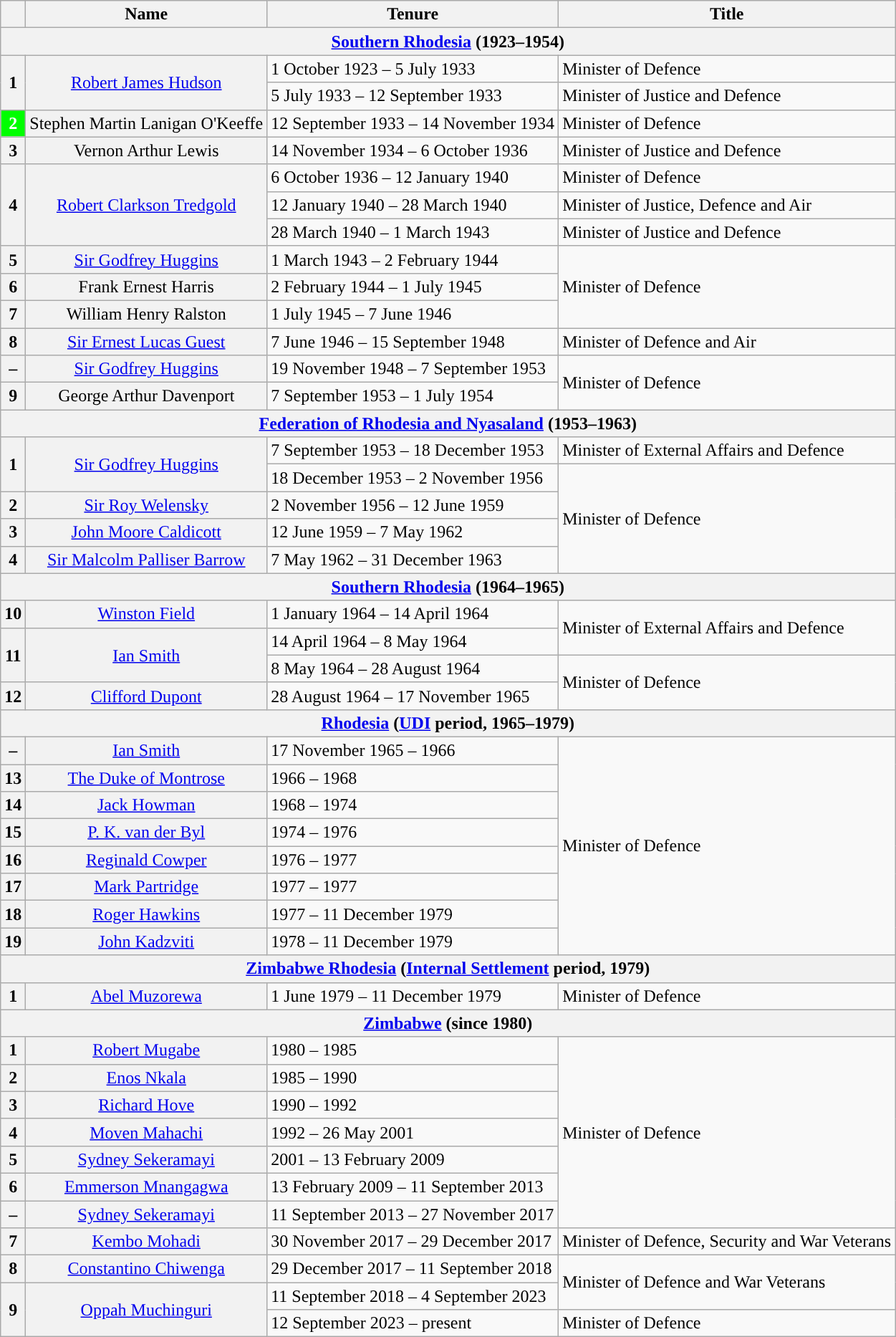<table class="wikitable">
<tr>
<th></th>
<th>Name</th>
<th>Tenure</th>
<th>Title</th>
</tr>
<tr>
<th colspan="4" align="center"><a href='#'>Southern Rhodesia</a> (1923–1954)</th>
</tr>
<tr>
<th rowspan="2" style="background-color:">1</th>
<th rowspan="2" align="center" scope="row" style="font-weight:normal;"><a href='#'>Robert James Hudson</a></th>
<td>1 October 1923 – 5 July 1933</td>
<td>Minister of Defence</td>
</tr>
<tr>
<td>5 July 1933 – 12 September 1933</td>
<td>Minister of Justice and Defence</td>
</tr>
<tr>
<th style="background-color:Lime; color:white">2</th>
<th align="center" scope="row" style="font-weight:normal;">Stephen Martin Lanigan O'Keeffe</th>
<td>12 September 1933 – 14 November 1934</td>
<td>Minister of Defence</td>
</tr>
<tr>
<th style="background-color:">3</th>
<th align="center" scope="row" style="font-weight:normal;">Vernon Arthur Lewis</th>
<td>14 November 1934 – 6 October 1936</td>
<td>Minister of Justice and Defence</td>
</tr>
<tr>
<th rowspan="3" style="background-color:">4</th>
<th rowspan="3" align="center" scope="row" style="font-weight:normal;"><a href='#'>Robert Clarkson Tredgold</a></th>
<td>6 October 1936 – 12 January 1940</td>
<td>Minister of Defence</td>
</tr>
<tr>
<td>12 January 1940 – 28 March 1940</td>
<td>Minister of Justice, Defence and Air</td>
</tr>
<tr>
<td>28 March 1940 – 1 March 1943</td>
<td>Minister of Justice and Defence</td>
</tr>
<tr>
<th style="background-color:">5</th>
<th align="center" scope="row" style="font-weight:normal;"><a href='#'>Sir Godfrey Huggins</a></th>
<td>1 March 1943 – 2 February 1944</td>
<td rowspan="3">Minister of Defence</td>
</tr>
<tr>
<th style="background-color:">6</th>
<th align="center" scope="row" style="font-weight:normal;">Frank Ernest Harris</th>
<td>2 February 1944 – 1 July 1945</td>
</tr>
<tr>
<th style="background-color:">7</th>
<th align="center" scope="row" style="font-weight:normal;">William Henry Ralston</th>
<td>1 July 1945 – 7 June 1946</td>
</tr>
<tr>
<th style="background-color:">8</th>
<th align="center" scope="row" style="font-weight:normal;"><a href='#'>Sir Ernest Lucas Guest</a></th>
<td>7 June 1946 – 15 September 1948</td>
<td>Minister of Defence and Air</td>
</tr>
<tr>
<th style="background-color:">–</th>
<th align="center" scope="row" style="font-weight:normal;"><a href='#'>Sir Godfrey Huggins</a></th>
<td>19 November 1948 – 7 September 1953</td>
<td rowspan="2">Minister of Defence</td>
</tr>
<tr>
<th style="background-color:">9</th>
<th align="center" scope="row" style="font-weight:normal;">George Arthur Davenport</th>
<td>7 September 1953 – 1 July 1954</td>
</tr>
<tr>
<th colspan="4" align="center"><a href='#'>Federation of Rhodesia and Nyasaland</a> (1953–1963)</th>
</tr>
<tr>
<th rowspan="2" style="background-color:">1</th>
<th rowspan="2" align="center" scope="row" style="font-weight:normal;"><a href='#'>Sir Godfrey Huggins</a></th>
<td>7 September 1953 – 18 December 1953</td>
<td>Minister of External Affairs and Defence</td>
</tr>
<tr>
<td>18 December 1953 – 2 November 1956</td>
<td rowspan="4">Minister of Defence</td>
</tr>
<tr>
<th style="background-color:">2</th>
<th align="center" scope="row" style="font-weight:normal;"><a href='#'>Sir Roy Welensky</a></th>
<td>2 November 1956 – 12 June 1959</td>
</tr>
<tr>
<th style="background-color:">3</th>
<th align="center" scope="row" style="font-weight:normal;"><a href='#'>John Moore Caldicott</a></th>
<td>12 June 1959 – 7 May 1962</td>
</tr>
<tr>
<th style="background-color:">4</th>
<th align="center" scope="row" style="font-weight:normal;"><a href='#'>Sir Malcolm Palliser Barrow</a></th>
<td>7 May 1962 – 31 December 1963</td>
</tr>
<tr>
<th colspan="4" align="center"><a href='#'>Southern Rhodesia</a> (1964–1965)</th>
</tr>
<tr>
<th style="background-color:">10</th>
<th align="center" scope="row" style="font-weight:normal;"><a href='#'>Winston Field</a></th>
<td>1 January 1964 – 14 April 1964</td>
<td rowspan="2">Minister of External Affairs and Defence</td>
</tr>
<tr>
<th rowspan="2" style="background-color:">11</th>
<th rowspan="2" align="center" scope="row" style="font-weight:normal;"><a href='#'>Ian Smith</a></th>
<td>14 April 1964 – 8 May 1964</td>
</tr>
<tr>
<td>8 May 1964 – 28 August 1964</td>
<td rowspan="2">Minister of Defence</td>
</tr>
<tr>
<th style="background-color:">12</th>
<th align="center" scope="row" style="font-weight:normal;"><a href='#'>Clifford Dupont</a></th>
<td>28 August 1964 – 17 November 1965</td>
</tr>
<tr>
<th colspan="4" align="center"><a href='#'>Rhodesia</a> (<a href='#'>UDI</a> period, 1965–1979)</th>
</tr>
<tr>
<th style="background-color:">–</th>
<th align="center" scope="row" style="font-weight:normal;"><a href='#'>Ian Smith</a></th>
<td>17 November 1965 – 1966</td>
<td rowspan="8">Minister of Defence</td>
</tr>
<tr>
<th style="background-color:">13</th>
<th align="center" scope="row" style="font-weight:normal;"><a href='#'>The Duke of Montrose</a></th>
<td>1966 – 1968</td>
</tr>
<tr>
<th style="background-color:">14</th>
<th align="center" scope="row" style="font-weight:normal;"><a href='#'>Jack Howman</a></th>
<td>1968 – 1974</td>
</tr>
<tr>
<th style="background-color:">15</th>
<th align="center" scope="row" style="font-weight:normal;"><a href='#'>P. K. van der Byl</a></th>
<td>1974 – 1976</td>
</tr>
<tr>
<th style="background-color:">16</th>
<th align="center" scope="row" style="font-weight:normal;"><a href='#'>Reginald Cowper</a></th>
<td>1976 – 1977</td>
</tr>
<tr>
<th style="background-color:">17</th>
<th align="center" scope="row" style="font-weight:normal;"><a href='#'>Mark Partridge</a></th>
<td>1977 – 1977</td>
</tr>
<tr>
<th style="background-color:">18</th>
<th align="center" scope="row" style="font-weight:normal;"><a href='#'>Roger Hawkins</a></th>
<td>1977 – 11 December 1979</td>
</tr>
<tr>
<th style="background-color:">19</th>
<th align="center" scope="row" style="font-weight:normal;"><a href='#'>John Kadzviti</a></th>
<td>1978 – 11 December 1979</td>
</tr>
<tr>
<th colspan="5" align="center"><a href='#'>Zimbabwe Rhodesia</a> (<a href='#'>Internal Settlement</a> period, 1979)</th>
</tr>
<tr>
<th style="background-color:">1</th>
<th align="center" scope="row" style="font-weight:normal;"><a href='#'>Abel Muzorewa</a></th>
<td>1 June 1979 – 11 December 1979</td>
<td>Minister of Defence</td>
</tr>
<tr>
<th colspan="5" align="center"><a href='#'>Zimbabwe</a> (since 1980)</th>
</tr>
<tr>
<th style="background-color:">1</th>
<th align="center" scope="row" style="font-weight:normal;"><a href='#'>Robert Mugabe</a></th>
<td>1980 – 1985</td>
<td rowspan="7">Minister of Defence</td>
</tr>
<tr>
<th style="background-color:">2</th>
<th align="center" scope="row" style="font-weight:normal;"><a href='#'>Enos Nkala</a></th>
<td>1985 – 1990</td>
</tr>
<tr>
<th style="background-color:">3</th>
<th align="center" scope="row" style="font-weight:normal;"><a href='#'>Richard Hove</a></th>
<td>1990 – 1992</td>
</tr>
<tr>
<th style="background-color:">4</th>
<th align="center" scope="row" style="font-weight:normal;"><a href='#'>Moven Mahachi</a></th>
<td>1992 – 26 May 2001</td>
</tr>
<tr>
<th style="background-color:">5</th>
<th align="center" scope="row" style="font-weight:normal;"><a href='#'>Sydney Sekeramayi</a></th>
<td>2001 – 13 February 2009</td>
</tr>
<tr>
<th style="background-color:">6</th>
<th align="center" scope="row" style="font-weight:normal;"><a href='#'>Emmerson Mnangagwa</a></th>
<td>13 February 2009 – 11 September 2013</td>
</tr>
<tr>
<th style="background-color:">–</th>
<th align="center" scope="row" style="font-weight:normal;"><a href='#'>Sydney Sekeramayi</a></th>
<td>11 September 2013 – 27 November 2017</td>
</tr>
<tr>
<th style="background-color:">7</th>
<th align="center" scope="row" style="font-weight:normal;"><a href='#'>Kembo Mohadi</a></th>
<td>30 November 2017 – 29 December 2017</td>
<td>Minister of Defence, Security and War Veterans</td>
</tr>
<tr>
<th style="background-color:">8</th>
<th align="center" scope="row" style="font-weight:normal;"><a href='#'>Constantino Chiwenga</a></th>
<td>29 December 2017 – 11 September 2018</td>
<td rowspan="2">Minister of Defence and War Veterans</td>
</tr>
<tr>
<th rowspan="2" style="background-color:">9</th>
<th rowspan="2"  align="center" scope="row" style="font-weight:normal;"><a href='#'>Oppah Muchinguri</a></th>
<td>11 September 2018 – 4 September 2023</td>
</tr>
<tr>
<td>12 September 2023 – present</td>
<td>Minister of Defence</td>
</tr>
</table>
